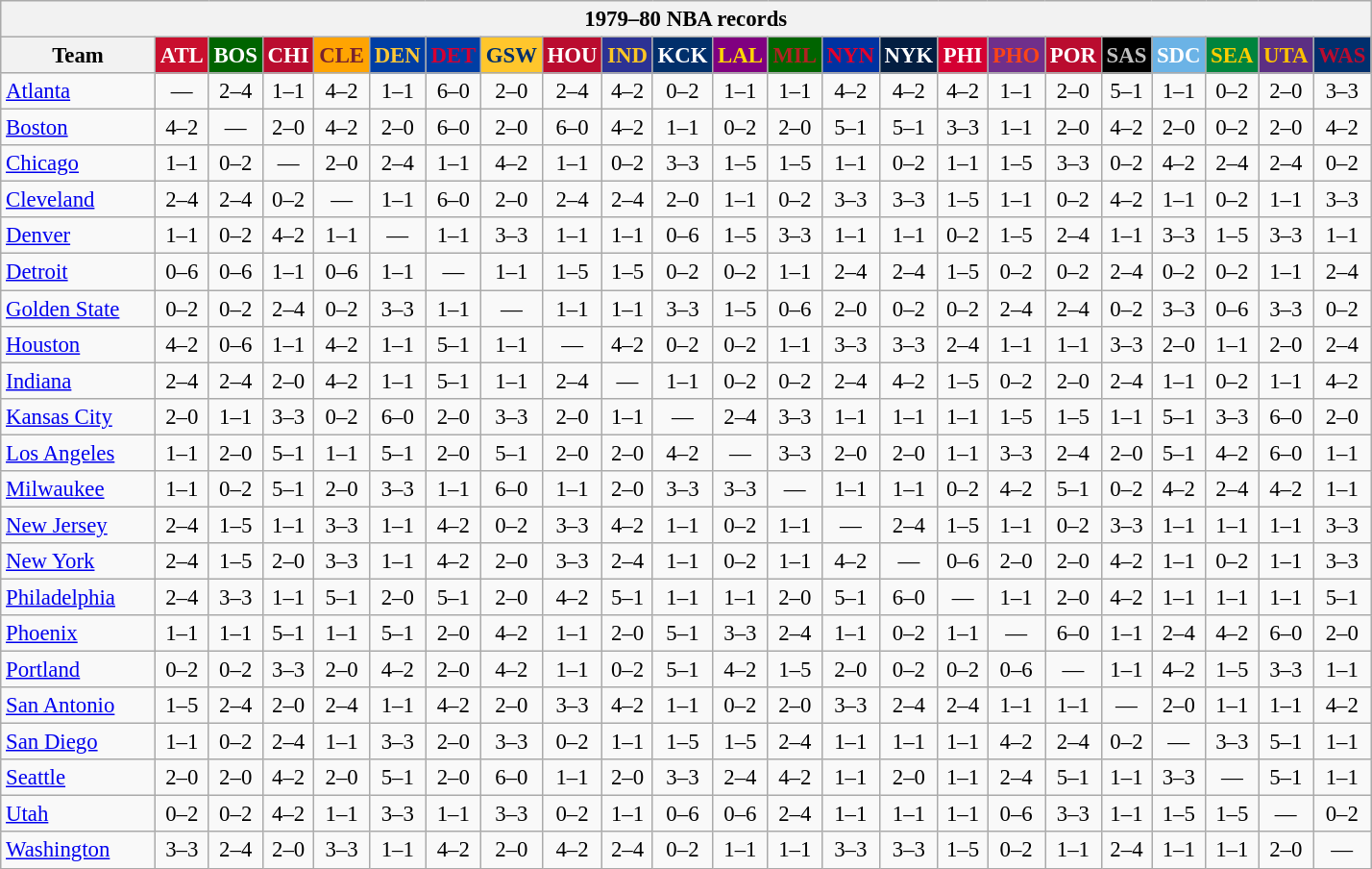<table class="wikitable" style="font-size:95%; text-align:center;">
<tr>
<th colspan=23>1979–80 NBA records</th>
</tr>
<tr>
<th width=100>Team</th>
<th style="background:#C90F2E;color:#FFFFFF;width=35">ATL</th>
<th style="background:#006400;color:#FFFFFF;width=35">BOS</th>
<th style="background:#BA0C2F;color:#FFFFFF;width=35">CHI</th>
<th style="background:#FFA402;color:#77222F;width=35">CLE</th>
<th style="background:#003EA4;color:#FDC835;width=35">DEN</th>
<th style="background:#003EA4;color:#D50032;width=35">DET</th>
<th style="background:#FFC62C;color:#012F6B;width=35">GSW</th>
<th style="background:#BA0C2F;color:#FFFFFF;width=35">HOU</th>
<th style="background:#2C3294;color:#FCC624;width=35">IND</th>
<th style="background:#012F6B;color:#FFFFFF;width=35">KCK</th>
<th style="background:#800080;color:#FFD700;width=35">LAL</th>
<th style="background:#006400;color:#B22222;width=35">MIL</th>
<th style="background:#0032A1;color:#E5002B;width=35">NYN</th>
<th style="background:#031E41;color:#FFFFFF;width=35">NYK</th>
<th style="background:#D40032;color:#FFFFFF;width=35">PHI</th>
<th style="background:#702F8B;color:#FA4417;width=35">PHO</th>
<th style="background:#BA0C2F;color:#FFFFFF;width=35">POR</th>
<th style="background:#000000;color:#C0C0C0;width=35">SAS</th>
<th style="background:#6BB3E6;color:#FFFFFF;width=35">SDC</th>
<th style="background:#00843D;color:#FFCD01;width=35">SEA</th>
<th style="background:#5C2F83;color:#FCC200;width=35">UTA</th>
<th style="background:#012F6D;color:#BA0C2F;width=35">WAS</th>
</tr>
<tr>
<td style="text-align:left;"><a href='#'>Atlanta</a></td>
<td>—</td>
<td>2–4</td>
<td>1–1</td>
<td>4–2</td>
<td>1–1</td>
<td>6–0</td>
<td>2–0</td>
<td>2–4</td>
<td>4–2</td>
<td>0–2</td>
<td>1–1</td>
<td>1–1</td>
<td>4–2</td>
<td>4–2</td>
<td>4–2</td>
<td>1–1</td>
<td>2–0</td>
<td>5–1</td>
<td>1–1</td>
<td>0–2</td>
<td>2–0</td>
<td>3–3</td>
</tr>
<tr>
<td style="text-align:left;"><a href='#'>Boston</a></td>
<td>4–2</td>
<td>—</td>
<td>2–0</td>
<td>4–2</td>
<td>2–0</td>
<td>6–0</td>
<td>2–0</td>
<td>6–0</td>
<td>4–2</td>
<td>1–1</td>
<td>0–2</td>
<td>2–0</td>
<td>5–1</td>
<td>5–1</td>
<td>3–3</td>
<td>1–1</td>
<td>2–0</td>
<td>4–2</td>
<td>2–0</td>
<td>0–2</td>
<td>2–0</td>
<td>4–2</td>
</tr>
<tr>
<td style="text-align:left;"><a href='#'>Chicago</a></td>
<td>1–1</td>
<td>0–2</td>
<td>—</td>
<td>2–0</td>
<td>2–4</td>
<td>1–1</td>
<td>4–2</td>
<td>1–1</td>
<td>0–2</td>
<td>3–3</td>
<td>1–5</td>
<td>1–5</td>
<td>1–1</td>
<td>0–2</td>
<td>1–1</td>
<td>1–5</td>
<td>3–3</td>
<td>0–2</td>
<td>4–2</td>
<td>2–4</td>
<td>2–4</td>
<td>0–2</td>
</tr>
<tr>
<td style="text-align:left;"><a href='#'>Cleveland</a></td>
<td>2–4</td>
<td>2–4</td>
<td>0–2</td>
<td>—</td>
<td>1–1</td>
<td>6–0</td>
<td>2–0</td>
<td>2–4</td>
<td>2–4</td>
<td>2–0</td>
<td>1–1</td>
<td>0–2</td>
<td>3–3</td>
<td>3–3</td>
<td>1–5</td>
<td>1–1</td>
<td>0–2</td>
<td>4–2</td>
<td>1–1</td>
<td>0–2</td>
<td>1–1</td>
<td>3–3</td>
</tr>
<tr>
<td style="text-align:left;"><a href='#'>Denver</a></td>
<td>1–1</td>
<td>0–2</td>
<td>4–2</td>
<td>1–1</td>
<td>—</td>
<td>1–1</td>
<td>3–3</td>
<td>1–1</td>
<td>1–1</td>
<td>0–6</td>
<td>1–5</td>
<td>3–3</td>
<td>1–1</td>
<td>1–1</td>
<td>0–2</td>
<td>1–5</td>
<td>2–4</td>
<td>1–1</td>
<td>3–3</td>
<td>1–5</td>
<td>3–3</td>
<td>1–1</td>
</tr>
<tr>
<td style="text-align:left;"><a href='#'>Detroit</a></td>
<td>0–6</td>
<td>0–6</td>
<td>1–1</td>
<td>0–6</td>
<td>1–1</td>
<td>—</td>
<td>1–1</td>
<td>1–5</td>
<td>1–5</td>
<td>0–2</td>
<td>0–2</td>
<td>1–1</td>
<td>2–4</td>
<td>2–4</td>
<td>1–5</td>
<td>0–2</td>
<td>0–2</td>
<td>2–4</td>
<td>0–2</td>
<td>0–2</td>
<td>1–1</td>
<td>2–4</td>
</tr>
<tr>
<td style="text-align:left;"><a href='#'>Golden State</a></td>
<td>0–2</td>
<td>0–2</td>
<td>2–4</td>
<td>0–2</td>
<td>3–3</td>
<td>1–1</td>
<td>—</td>
<td>1–1</td>
<td>1–1</td>
<td>3–3</td>
<td>1–5</td>
<td>0–6</td>
<td>2–0</td>
<td>0–2</td>
<td>0–2</td>
<td>2–4</td>
<td>2–4</td>
<td>0–2</td>
<td>3–3</td>
<td>0–6</td>
<td>3–3</td>
<td>0–2</td>
</tr>
<tr>
<td style="text-align:left;"><a href='#'>Houston</a></td>
<td>4–2</td>
<td>0–6</td>
<td>1–1</td>
<td>4–2</td>
<td>1–1</td>
<td>5–1</td>
<td>1–1</td>
<td>—</td>
<td>4–2</td>
<td>0–2</td>
<td>0–2</td>
<td>1–1</td>
<td>3–3</td>
<td>3–3</td>
<td>2–4</td>
<td>1–1</td>
<td>1–1</td>
<td>3–3</td>
<td>2–0</td>
<td>1–1</td>
<td>2–0</td>
<td>2–4</td>
</tr>
<tr>
<td style="text-align:left;"><a href='#'>Indiana</a></td>
<td>2–4</td>
<td>2–4</td>
<td>2–0</td>
<td>4–2</td>
<td>1–1</td>
<td>5–1</td>
<td>1–1</td>
<td>2–4</td>
<td>—</td>
<td>1–1</td>
<td>0–2</td>
<td>0–2</td>
<td>2–4</td>
<td>4–2</td>
<td>1–5</td>
<td>0–2</td>
<td>2–0</td>
<td>2–4</td>
<td>1–1</td>
<td>0–2</td>
<td>1–1</td>
<td>4–2</td>
</tr>
<tr>
<td style="text-align:left;"><a href='#'>Kansas City</a></td>
<td>2–0</td>
<td>1–1</td>
<td>3–3</td>
<td>0–2</td>
<td>6–0</td>
<td>2–0</td>
<td>3–3</td>
<td>2–0</td>
<td>1–1</td>
<td>—</td>
<td>2–4</td>
<td>3–3</td>
<td>1–1</td>
<td>1–1</td>
<td>1–1</td>
<td>1–5</td>
<td>1–5</td>
<td>1–1</td>
<td>5–1</td>
<td>3–3</td>
<td>6–0</td>
<td>2–0</td>
</tr>
<tr>
<td style="text-align:left;"><a href='#'>Los Angeles</a></td>
<td>1–1</td>
<td>2–0</td>
<td>5–1</td>
<td>1–1</td>
<td>5–1</td>
<td>2–0</td>
<td>5–1</td>
<td>2–0</td>
<td>2–0</td>
<td>4–2</td>
<td>—</td>
<td>3–3</td>
<td>2–0</td>
<td>2–0</td>
<td>1–1</td>
<td>3–3</td>
<td>2–4</td>
<td>2–0</td>
<td>5–1</td>
<td>4–2</td>
<td>6–0</td>
<td>1–1</td>
</tr>
<tr>
<td style="text-align:left;"><a href='#'>Milwaukee</a></td>
<td>1–1</td>
<td>0–2</td>
<td>5–1</td>
<td>2–0</td>
<td>3–3</td>
<td>1–1</td>
<td>6–0</td>
<td>1–1</td>
<td>2–0</td>
<td>3–3</td>
<td>3–3</td>
<td>—</td>
<td>1–1</td>
<td>1–1</td>
<td>0–2</td>
<td>4–2</td>
<td>5–1</td>
<td>0–2</td>
<td>4–2</td>
<td>2–4</td>
<td>4–2</td>
<td>1–1</td>
</tr>
<tr>
<td style="text-align:left;"><a href='#'>New Jersey</a></td>
<td>2–4</td>
<td>1–5</td>
<td>1–1</td>
<td>3–3</td>
<td>1–1</td>
<td>4–2</td>
<td>0–2</td>
<td>3–3</td>
<td>4–2</td>
<td>1–1</td>
<td>0–2</td>
<td>1–1</td>
<td>—</td>
<td>2–4</td>
<td>1–5</td>
<td>1–1</td>
<td>0–2</td>
<td>3–3</td>
<td>1–1</td>
<td>1–1</td>
<td>1–1</td>
<td>3–3</td>
</tr>
<tr>
<td style="text-align:left;"><a href='#'>New York</a></td>
<td>2–4</td>
<td>1–5</td>
<td>2–0</td>
<td>3–3</td>
<td>1–1</td>
<td>4–2</td>
<td>2–0</td>
<td>3–3</td>
<td>2–4</td>
<td>1–1</td>
<td>0–2</td>
<td>1–1</td>
<td>4–2</td>
<td>—</td>
<td>0–6</td>
<td>2–0</td>
<td>2–0</td>
<td>4–2</td>
<td>1–1</td>
<td>0–2</td>
<td>1–1</td>
<td>3–3</td>
</tr>
<tr>
<td style="text-align:left;"><a href='#'>Philadelphia</a></td>
<td>2–4</td>
<td>3–3</td>
<td>1–1</td>
<td>5–1</td>
<td>2–0</td>
<td>5–1</td>
<td>2–0</td>
<td>4–2</td>
<td>5–1</td>
<td>1–1</td>
<td>1–1</td>
<td>2–0</td>
<td>5–1</td>
<td>6–0</td>
<td>—</td>
<td>1–1</td>
<td>2–0</td>
<td>4–2</td>
<td>1–1</td>
<td>1–1</td>
<td>1–1</td>
<td>5–1</td>
</tr>
<tr>
<td style="text-align:left;"><a href='#'>Phoenix</a></td>
<td>1–1</td>
<td>1–1</td>
<td>5–1</td>
<td>1–1</td>
<td>5–1</td>
<td>2–0</td>
<td>4–2</td>
<td>1–1</td>
<td>2–0</td>
<td>5–1</td>
<td>3–3</td>
<td>2–4</td>
<td>1–1</td>
<td>0–2</td>
<td>1–1</td>
<td>—</td>
<td>6–0</td>
<td>1–1</td>
<td>2–4</td>
<td>4–2</td>
<td>6–0</td>
<td>2–0</td>
</tr>
<tr>
<td style="text-align:left;"><a href='#'>Portland</a></td>
<td>0–2</td>
<td>0–2</td>
<td>3–3</td>
<td>2–0</td>
<td>4–2</td>
<td>2–0</td>
<td>4–2</td>
<td>1–1</td>
<td>0–2</td>
<td>5–1</td>
<td>4–2</td>
<td>1–5</td>
<td>2–0</td>
<td>0–2</td>
<td>0–2</td>
<td>0–6</td>
<td>—</td>
<td>1–1</td>
<td>4–2</td>
<td>1–5</td>
<td>3–3</td>
<td>1–1</td>
</tr>
<tr>
<td style="text-align:left;"><a href='#'>San Antonio</a></td>
<td>1–5</td>
<td>2–4</td>
<td>2–0</td>
<td>2–4</td>
<td>1–1</td>
<td>4–2</td>
<td>2–0</td>
<td>3–3</td>
<td>4–2</td>
<td>1–1</td>
<td>0–2</td>
<td>2–0</td>
<td>3–3</td>
<td>2–4</td>
<td>2–4</td>
<td>1–1</td>
<td>1–1</td>
<td>—</td>
<td>2–0</td>
<td>1–1</td>
<td>1–1</td>
<td>4–2</td>
</tr>
<tr>
<td style="text-align:left;"><a href='#'>San Diego</a></td>
<td>1–1</td>
<td>0–2</td>
<td>2–4</td>
<td>1–1</td>
<td>3–3</td>
<td>2–0</td>
<td>3–3</td>
<td>0–2</td>
<td>1–1</td>
<td>1–5</td>
<td>1–5</td>
<td>2–4</td>
<td>1–1</td>
<td>1–1</td>
<td>1–1</td>
<td>4–2</td>
<td>2–4</td>
<td>0–2</td>
<td>—</td>
<td>3–3</td>
<td>5–1</td>
<td>1–1</td>
</tr>
<tr>
<td style="text-align:left;"><a href='#'>Seattle</a></td>
<td>2–0</td>
<td>2–0</td>
<td>4–2</td>
<td>2–0</td>
<td>5–1</td>
<td>2–0</td>
<td>6–0</td>
<td>1–1</td>
<td>2–0</td>
<td>3–3</td>
<td>2–4</td>
<td>4–2</td>
<td>1–1</td>
<td>2–0</td>
<td>1–1</td>
<td>2–4</td>
<td>5–1</td>
<td>1–1</td>
<td>3–3</td>
<td>—</td>
<td>5–1</td>
<td>1–1</td>
</tr>
<tr>
<td style="text-align:left;"><a href='#'>Utah</a></td>
<td>0–2</td>
<td>0–2</td>
<td>4–2</td>
<td>1–1</td>
<td>3–3</td>
<td>1–1</td>
<td>3–3</td>
<td>0–2</td>
<td>1–1</td>
<td>0–6</td>
<td>0–6</td>
<td>2–4</td>
<td>1–1</td>
<td>1–1</td>
<td>1–1</td>
<td>0–6</td>
<td>3–3</td>
<td>1–1</td>
<td>1–5</td>
<td>1–5</td>
<td>—</td>
<td>0–2</td>
</tr>
<tr>
<td style="text-align:left;"><a href='#'>Washington</a></td>
<td>3–3</td>
<td>2–4</td>
<td>2–0</td>
<td>3–3</td>
<td>1–1</td>
<td>4–2</td>
<td>2–0</td>
<td>4–2</td>
<td>2–4</td>
<td>0–2</td>
<td>1–1</td>
<td>1–1</td>
<td>3–3</td>
<td>3–3</td>
<td>1–5</td>
<td>0–2</td>
<td>1–1</td>
<td>2–4</td>
<td>1–1</td>
<td>1–1</td>
<td>2–0</td>
<td>—</td>
</tr>
</table>
